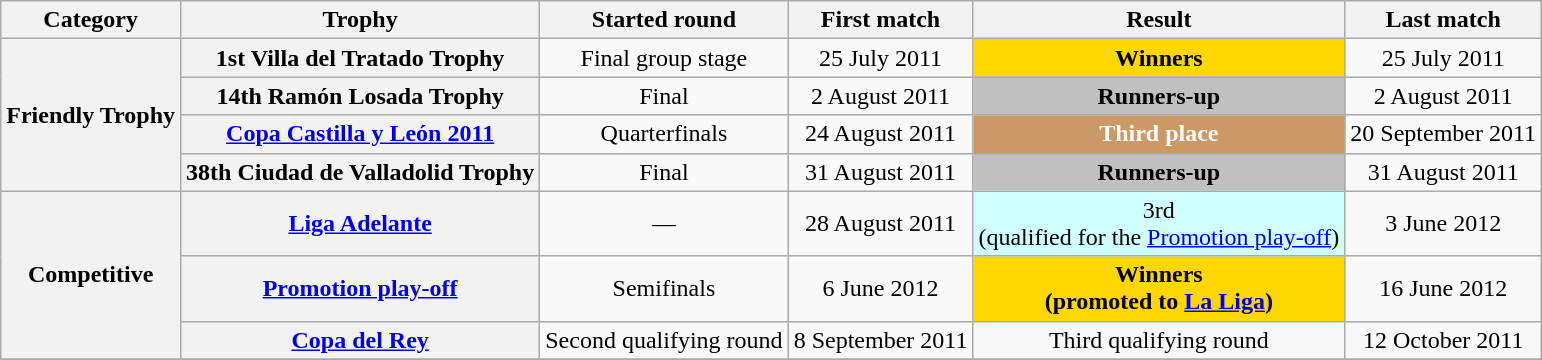<table class="wikitable">
<tr>
<th>Category</th>
<th>Trophy</th>
<th>Started round</th>
<th>First match</th>
<th>Result</th>
<th>Last match</th>
</tr>
<tr>
<th rowspan="4">Friendly Trophy</th>
<th>1st Villa del Tratado Trophy</th>
<td align="center">Final group stage</td>
<td align="center">25 July 2011</td>
<td align="center" bgcolor="gold"><strong>Winners</strong></td>
<td align="center">25 July 2011</td>
</tr>
<tr>
<th>14th Ramón Losada Trophy</th>
<td align="center">Final</td>
<td align="center">2 August 2011</td>
<td align="center" bgcolor="silver"><strong>Runners-up</strong></td>
<td align="center">2 August 2011</td>
</tr>
<tr>
<th><a href='#'>Copa Castilla y León 2011</a></th>
<td align="center">Quarterfinals</td>
<td align="center">24 August 2011</td>
<td align="center" bgcolor="#cc9966" style="color:white"><strong>Third place</strong></td>
<td align="center">20 September 2011</td>
</tr>
<tr>
<th>38th Ciudad de Valladolid Trophy</th>
<td align="center">Final</td>
<td align="center">31 August 2011</td>
<td align="center" bgcolor="silver"><strong>Runners-up</strong></td>
<td align="center">31 August 2011</td>
</tr>
<tr>
<th rowspan="3">Competitive</th>
<th><a href='#'>Liga Adelante</a></th>
<td align="center">—</td>
<td align="center">28 August 2011</td>
<td align="center" bgcolor="#cfffff">3rd<br>(qualified for the <a href='#'>Promotion play-off</a>)</td>
<td align="center">3 June 2012</td>
</tr>
<tr>
<th><a href='#'>Promotion play-off</a></th>
<td align="center">Semifinals</td>
<td align="center">6 June 2012</td>
<td align="center" bgcolor="gold"><strong>Winners</strong><br><strong>(promoted to <a href='#'>La Liga</a>)</strong></td>
<td align="center">16 June 2012</td>
</tr>
<tr>
<th><a href='#'>Copa del Rey</a></th>
<td align="center">Second qualifying round</td>
<td align="center">8 September 2011</td>
<td align="center">Third qualifying round</td>
<td align="center">12 October 2011</td>
</tr>
<tr>
</tr>
</table>
